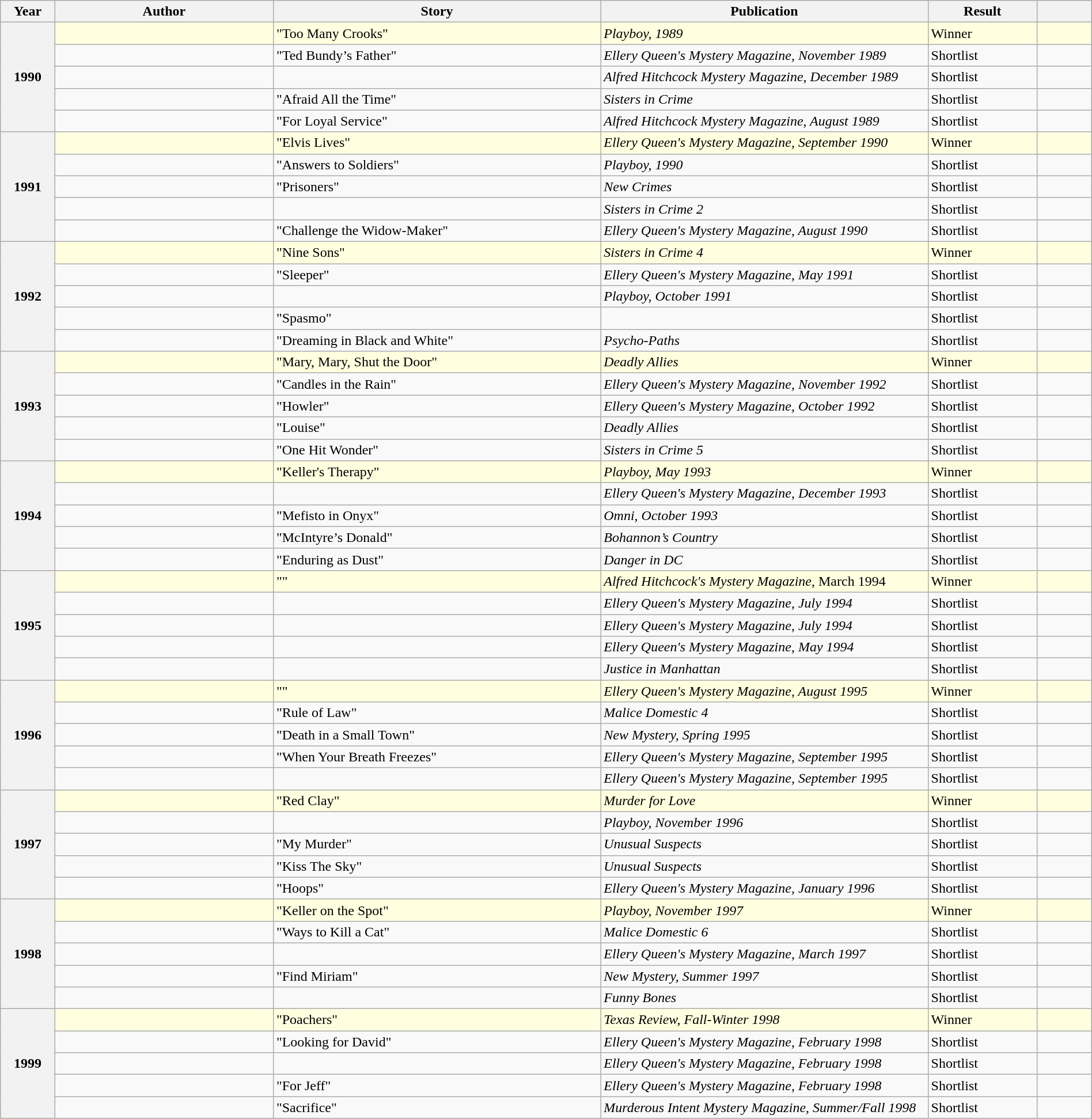<table class="wikitable sortable mw-collapsible" style="width:100%">
<tr>
<th scope="col" width="5%">Year</th>
<th scope="col" width="20%">Author</th>
<th scope="col" width="30%">Story</th>
<th scope="col" width="30%">Publication</th>
<th scope="col" width="10%">Result</th>
<th scope="col" width="5%"></th>
</tr>
<tr style="background:lightyellow;">
<th rowspan="5">1990</th>
<td></td>
<td>"Too Many Crooks"</td>
<td><em>Playboy, 1989</em></td>
<td>Winner</td>
<td></td>
</tr>
<tr>
<td></td>
<td>"Ted Bundy’s Father"</td>
<td><em>Ellery Queen's Mystery Magazine, November 1989</em></td>
<td>Shortlist</td>
<td></td>
</tr>
<tr>
<td></td>
<td></td>
<td><em>Alfred Hitchcock Mystery Magazine, December 1989</em></td>
<td>Shortlist</td>
<td></td>
</tr>
<tr>
<td></td>
<td>"Afraid All the Time"</td>
<td><em>Sisters in Crime</em></td>
<td>Shortlist</td>
<td></td>
</tr>
<tr>
<td></td>
<td>"For Loyal Service"</td>
<td><em>Alfred Hitchcock Mystery Magazine, August 1989</em></td>
<td>Shortlist</td>
<td></td>
</tr>
<tr style="background:lightyellow;">
<th rowspan="5">1991</th>
<td></td>
<td>"Elvis Lives"</td>
<td><em>Ellery Queen's Mystery Magazine, September 1990</em></td>
<td>Winner</td>
<td></td>
</tr>
<tr>
<td></td>
<td>"Answers to Soldiers"</td>
<td><em>Playboy, 1990</em></td>
<td>Shortlist</td>
<td></td>
</tr>
<tr>
<td></td>
<td>"Prisoners"</td>
<td><em>New Crimes</em></td>
<td>Shortlist</td>
<td></td>
</tr>
<tr>
<td></td>
<td></td>
<td><em>Sisters in Crime 2</em></td>
<td>Shortlist</td>
<td></td>
</tr>
<tr>
<td></td>
<td>"Challenge the Widow-Maker"</td>
<td><em>Ellery Queen's Mystery Magazine, August 1990</em></td>
<td>Shortlist</td>
<td></td>
</tr>
<tr style="background:lightyellow;">
<th rowspan="5">1992</th>
<td></td>
<td>"Nine Sons"</td>
<td><em>Sisters in Crime 4</em></td>
<td>Winner</td>
<td></td>
</tr>
<tr>
<td></td>
<td>"Sleeper"</td>
<td><em>Ellery Queen's Mystery Magazine, May 1991</em></td>
<td>Shortlist</td>
<td></td>
</tr>
<tr>
<td></td>
<td></td>
<td><em>Playboy, October 1991</em></td>
<td>Shortlist</td>
<td></td>
</tr>
<tr>
<td></td>
<td>"Spasmo"</td>
<td></td>
<td>Shortlist</td>
<td></td>
</tr>
<tr>
<td></td>
<td>"Dreaming in Black and White"</td>
<td><em>Psycho-Paths</em></td>
<td>Shortlist</td>
<td></td>
</tr>
<tr style="background:lightyellow;">
<th rowspan="5">1993</th>
<td></td>
<td>"Mary, Mary, Shut the Door"</td>
<td><em>Deadly Allies</em></td>
<td>Winner</td>
<td></td>
</tr>
<tr>
<td></td>
<td>"Candles in the Rain"</td>
<td><em>Ellery Queen's Mystery Magazine, November 1992</em></td>
<td>Shortlist</td>
<td></td>
</tr>
<tr>
<td></td>
<td>"Howler"</td>
<td><em>Ellery Queen's Mystery Magazine, October 1992</em></td>
<td>Shortlist</td>
<td></td>
</tr>
<tr>
<td></td>
<td>"Louise"</td>
<td><em>Deadly Allies</em></td>
<td>Shortlist</td>
<td></td>
</tr>
<tr>
<td></td>
<td>"One Hit Wonder"</td>
<td><em>Sisters in Crime 5</em></td>
<td>Shortlist</td>
<td></td>
</tr>
<tr style="background:lightyellow;">
<th rowspan="5">1994</th>
<td></td>
<td>"Keller's Therapy"</td>
<td><em>Playboy, May 1993</em></td>
<td>Winner</td>
<td></td>
</tr>
<tr>
<td></td>
<td></td>
<td><em>Ellery Queen's Mystery Magazine, December 1993</em></td>
<td>Shortlist</td>
<td></td>
</tr>
<tr>
<td></td>
<td>"Mefisto in Onyx"</td>
<td><em>Omni, October 1993</em></td>
<td>Shortlist</td>
<td></td>
</tr>
<tr>
<td></td>
<td>"McIntyre’s Donald"</td>
<td><em>Bohannon’s Country</em></td>
<td>Shortlist</td>
<td></td>
</tr>
<tr>
<td></td>
<td>"Enduring as Dust"</td>
<td><em>Danger in DC</em></td>
<td>Shortlist</td>
<td></td>
</tr>
<tr style="background:lightyellow;">
<th rowspan="5">1995</th>
<td></td>
<td>""</td>
<td><em>Alfred Hitchcock's Mystery Magazine</em>, March 1994</td>
<td>Winner</td>
<td></td>
</tr>
<tr>
<td></td>
<td></td>
<td><em>Ellery Queen's Mystery Magazine, July 1994</em></td>
<td>Shortlist</td>
<td></td>
</tr>
<tr>
<td></td>
<td></td>
<td><em>Ellery Queen's Mystery Magazine, July 1994</em></td>
<td>Shortlist</td>
<td></td>
</tr>
<tr>
<td></td>
<td></td>
<td><em>Ellery Queen's Mystery Magazine, May 1994</em></td>
<td>Shortlist</td>
<td></td>
</tr>
<tr>
<td></td>
<td></td>
<td><em>Justice in Manhattan</em></td>
<td>Shortlist</td>
<td></td>
</tr>
<tr style="background:lightyellow;">
<th rowspan="5">1996</th>
<td></td>
<td>""</td>
<td><em>Ellery Queen's Mystery Magazine, August 1995</em></td>
<td>Winner</td>
<td></td>
</tr>
<tr>
<td></td>
<td>"Rule of Law"</td>
<td><em>Malice Domestic 4</em></td>
<td>Shortlist</td>
<td></td>
</tr>
<tr>
<td></td>
<td>"Death in a Small Town"</td>
<td><em>New Mystery, Spring 1995</em></td>
<td>Shortlist</td>
<td></td>
</tr>
<tr>
<td></td>
<td>"When Your Breath Freezes"</td>
<td><em>Ellery Queen's Mystery Magazine, September 1995</em></td>
<td>Shortlist</td>
<td></td>
</tr>
<tr>
<td></td>
<td></td>
<td><em>Ellery Queen's Mystery Magazine, September 1995</em></td>
<td>Shortlist</td>
<td></td>
</tr>
<tr style="background:lightyellow;">
<th rowspan="5">1997</th>
<td></td>
<td>"Red Clay"</td>
<td><em>Murder for Love</em></td>
<td>Winner</td>
<td></td>
</tr>
<tr>
<td></td>
<td></td>
<td><em>Playboy, November 1996</em></td>
<td>Shortlist</td>
<td></td>
</tr>
<tr>
<td></td>
<td>"My Murder"</td>
<td><em>Unusual Suspects</em></td>
<td>Shortlist</td>
<td></td>
</tr>
<tr>
<td></td>
<td>"Kiss The Sky"</td>
<td><em>Unusual Suspects</em></td>
<td>Shortlist</td>
<td></td>
</tr>
<tr>
<td></td>
<td>"Hoops"</td>
<td><em>Ellery Queen's Mystery Magazine, January 1996</em></td>
<td>Shortlist</td>
<td></td>
</tr>
<tr style="background:lightyellow;">
<th rowspan="5">1998</th>
<td></td>
<td>"Keller on the Spot"</td>
<td><em>Playboy, November 1997</em></td>
<td>Winner</td>
<td></td>
</tr>
<tr>
<td></td>
<td>"Ways to Kill a Cat"</td>
<td><em>Malice Domestic 6</em></td>
<td>Shortlist</td>
<td></td>
</tr>
<tr>
<td></td>
<td></td>
<td><em>Ellery Queen's Mystery Magazine, March 1997</em></td>
<td>Shortlist</td>
<td></td>
</tr>
<tr>
<td></td>
<td>"Find Miriam"</td>
<td><em>New Mystery, Summer 1997</em></td>
<td>Shortlist</td>
<td></td>
</tr>
<tr>
<td></td>
<td></td>
<td><em>Funny Bones</em></td>
<td>Shortlist</td>
<td></td>
</tr>
<tr style="background:lightyellow;">
<th rowspan="5">1999</th>
<td></td>
<td>"Poachers"</td>
<td><em>Texas Review, Fall-Winter 1998</em></td>
<td>Winner</td>
<td></td>
</tr>
<tr>
<td></td>
<td>"Looking for David"</td>
<td><em>Ellery Queen's Mystery Magazine, February 1998</em></td>
<td>Shortlist</td>
<td></td>
</tr>
<tr>
<td></td>
<td></td>
<td><em>Ellery Queen's Mystery Magazine, February 1998</em></td>
<td>Shortlist</td>
<td></td>
</tr>
<tr>
<td></td>
<td>"For Jeff"</td>
<td><em>Ellery Queen's Mystery Magazine, February 1998</em></td>
<td>Shortlist</td>
<td></td>
</tr>
<tr>
<td></td>
<td>"Sacrifice"</td>
<td><em>Murderous Intent Mystery Magazine, Summer/Fall 1998</em></td>
<td>Shortlist</td>
<td></td>
</tr>
</table>
